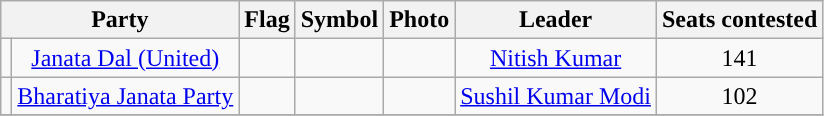<table class="wikitable" style="text-align:center;">
<tr>
<th colspan="2">Party</th>
<th>Flag</th>
<th>Symbol</th>
<th>Photo</th>
<th>Leader</th>
<th>Seats contested</th>
</tr>
<tr>
<td></td>
<td><a href='#'>Janata Dal (United)</a></td>
<td></td>
<td></td>
<td></td>
<td><a href='#'>Nitish Kumar</a></td>
<td>141</td>
</tr>
<tr>
<td></td>
<td><a href='#'>Bharatiya Janata Party</a></td>
<td></td>
<td></td>
<td></td>
<td><a href='#'>Sushil Kumar Modi</a></td>
<td>102</td>
</tr>
<tr>
</tr>
</table>
